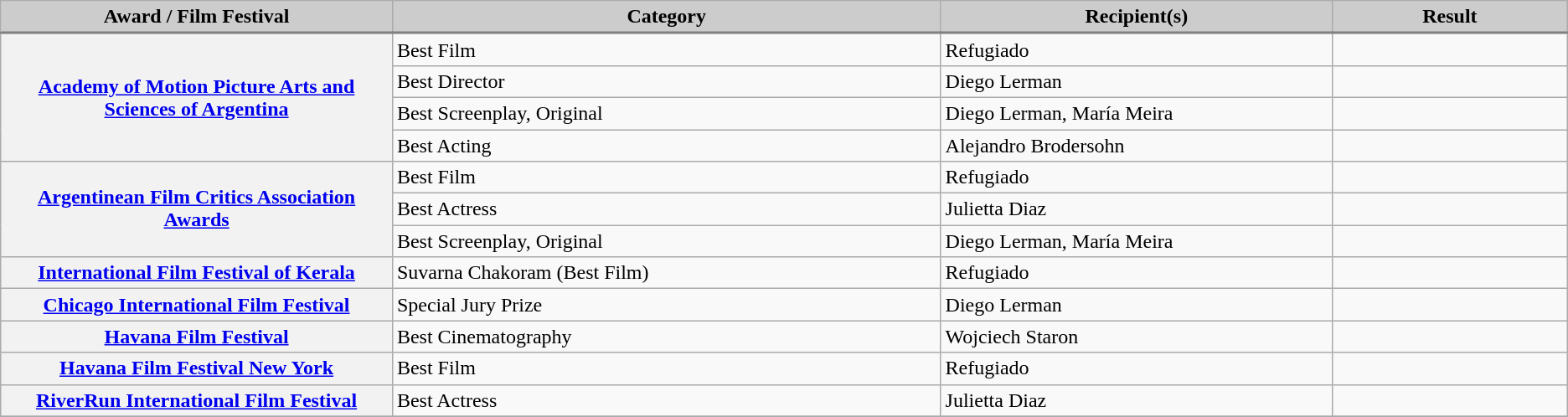<table class="wikitable plainrowheaders">
<tr style="text-align:center;">
<th scope="col"  style="background:#ccc; width:25%;">Award / Film Festival</th>
<th scope="col"  style="background:#ccc; width:35%;">Category</th>
<th scope="col"  style="background:#ccc; width:25%;">Recipient(s)</th>
<th scope="col"  style="background:#ccc; width:15%;">Result</th>
</tr>
<tr style="border-top:2px solid gray;">
<th scope="row" rowspan=4><a href='#'>Academy of Motion Picture Arts and Sciences of Argentina</a></th>
<td>Best Film</td>
<td>Refugiado</td>
<td></td>
</tr>
<tr>
<td>Best Director</td>
<td>Diego Lerman</td>
<td></td>
</tr>
<tr>
<td>Best Screenplay, Original</td>
<td>Diego Lerman, María Meira</td>
<td></td>
</tr>
<tr>
<td>Best Acting</td>
<td>Alejandro Brodersohn</td>
<td></td>
</tr>
<tr>
<th scope="row" rowspan=3><a href='#'>Argentinean Film Critics Association Awards</a></th>
<td>Best Film</td>
<td>Refugiado</td>
<td></td>
</tr>
<tr>
<td>Best Actress</td>
<td>Julietta Diaz</td>
<td></td>
</tr>
<tr>
<td>Best Screenplay, Original</td>
<td>Diego Lerman, María Meira</td>
<td></td>
</tr>
<tr>
<th scope="row" rowspan=1><a href='#'>International Film Festival of Kerala</a></th>
<td>Suvarna Chakoram (Best Film)</td>
<td>Refugiado</td>
<td></td>
</tr>
<tr>
<th scope="row" rowspan=1><a href='#'>Chicago International Film Festival</a></th>
<td>Special Jury Prize</td>
<td>Diego Lerman</td>
<td></td>
</tr>
<tr>
<th scope="row" rowspan=1><a href='#'>Havana Film Festival</a></th>
<td>Best Cinematography</td>
<td>Wojciech Staron</td>
<td></td>
</tr>
<tr>
<th scope="row" rowspan=1><a href='#'>Havana Film Festival New York</a></th>
<td>Best Film</td>
<td>Refugiado</td>
<td></td>
</tr>
<tr>
<th scope="row" rowspan=1><a href='#'>RiverRun International Film Festival</a></th>
<td>Best Actress</td>
<td>Julietta Diaz</td>
<td></td>
</tr>
<tr>
</tr>
</table>
